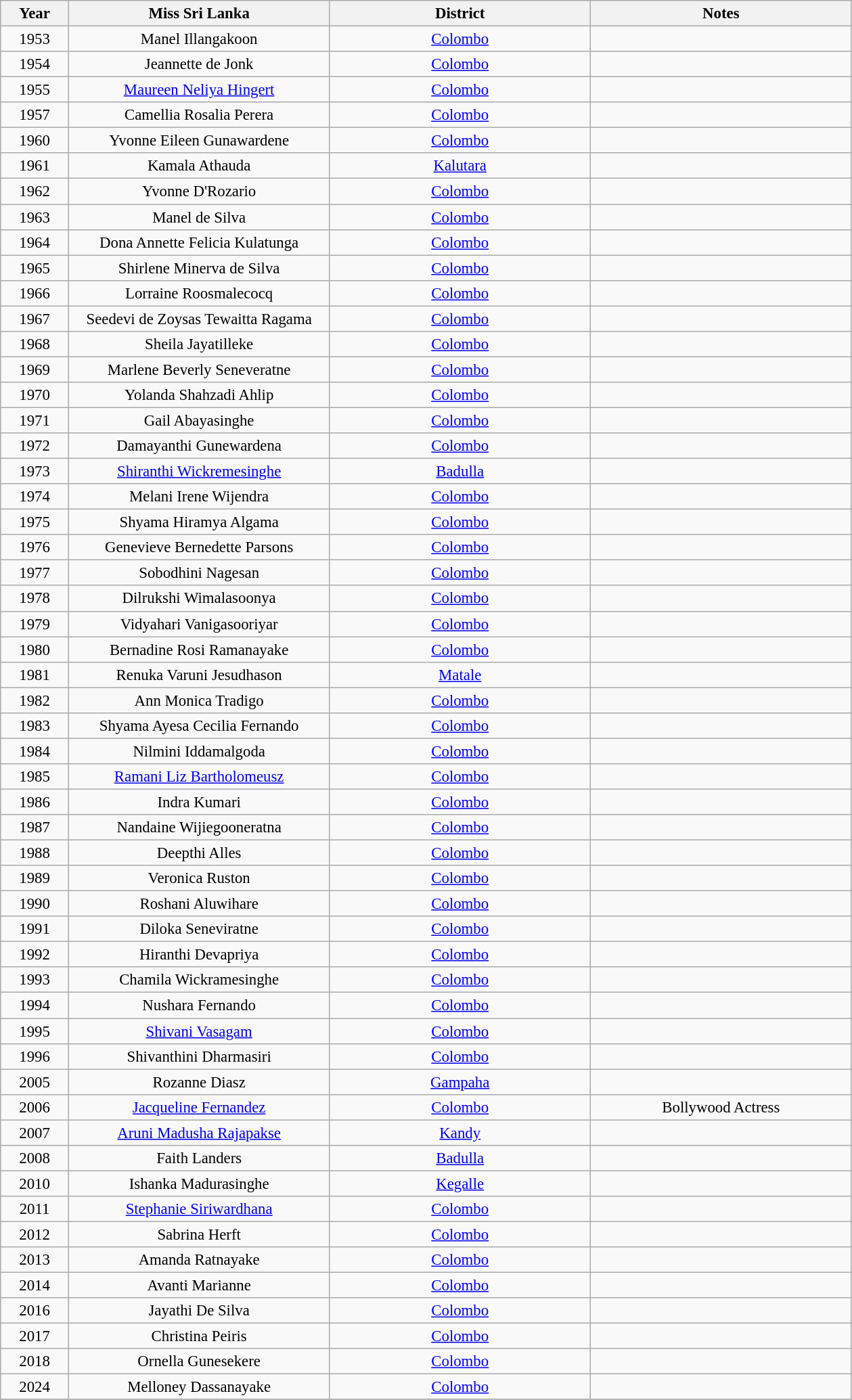<table class="wikitable sortable" style="font-size: 95%; text-align:center">
<tr>
<th width="60">Year</th>
<th width="250">Miss Sri Lanka</th>
<th width="250">District</th>
<th width="250">Notes</th>
</tr>
<tr>
<td>1953</td>
<td>Manel Illangakoon</td>
<td><a href='#'>Colombo</a></td>
<td></td>
</tr>
<tr>
<td>1954</td>
<td>Jeannette de Jonk</td>
<td><a href='#'>Colombo</a></td>
<td></td>
</tr>
<tr>
<td>1955</td>
<td><a href='#'>Maureen Neliya Hingert</a></td>
<td><a href='#'>Colombo</a></td>
<td></td>
</tr>
<tr>
<td>1957</td>
<td>Camellia Rosalia Perera</td>
<td><a href='#'>Colombo</a></td>
<td></td>
</tr>
<tr>
<td>1960</td>
<td>Yvonne Eileen Gunawardene</td>
<td><a href='#'>Colombo</a></td>
<td></td>
</tr>
<tr>
<td>1961</td>
<td>Kamala Athauda</td>
<td><a href='#'>Kalutara</a></td>
<td></td>
</tr>
<tr>
<td>1962</td>
<td>Yvonne D'Rozario</td>
<td><a href='#'>Colombo</a></td>
<td></td>
</tr>
<tr>
<td>1963</td>
<td>Manel de Silva</td>
<td><a href='#'>Colombo</a></td>
<td></td>
</tr>
<tr>
<td>1964</td>
<td>Dona Annette Felicia Kulatunga</td>
<td><a href='#'>Colombo</a></td>
<td></td>
</tr>
<tr>
<td>1965</td>
<td>Shirlene Minerva de Silva</td>
<td><a href='#'>Colombo</a></td>
<td></td>
</tr>
<tr>
<td>1966</td>
<td>Lorraine Roosmalecocq</td>
<td><a href='#'>Colombo</a></td>
<td></td>
</tr>
<tr>
<td>1967</td>
<td>Seedevi de Zoysas Tewaitta Ragama</td>
<td><a href='#'>Colombo</a></td>
<td></td>
</tr>
<tr>
<td>1968</td>
<td>Sheila Jayatilleke</td>
<td><a href='#'>Colombo</a></td>
<td></td>
</tr>
<tr>
<td>1969</td>
<td>Marlene Beverly Seneveratne</td>
<td><a href='#'>Colombo</a></td>
<td></td>
</tr>
<tr>
<td>1970</td>
<td>Yolanda Shahzadi Ahlip</td>
<td><a href='#'>Colombo</a></td>
<td></td>
</tr>
<tr>
<td>1971</td>
<td>Gail Abayasinghe</td>
<td><a href='#'>Colombo</a></td>
<td></td>
</tr>
<tr>
<td>1972</td>
<td>Damayanthi Gunewardena</td>
<td><a href='#'>Colombo</a></td>
<td></td>
</tr>
<tr>
<td>1973</td>
<td><a href='#'>Shiranthi Wickremesinghe</a></td>
<td><a href='#'>Badulla</a></td>
<td></td>
</tr>
<tr>
<td>1974</td>
<td>Melani Irene Wijendra</td>
<td><a href='#'>Colombo</a></td>
<td></td>
</tr>
<tr>
<td>1975</td>
<td>Shyama Hiramya Algama</td>
<td><a href='#'>Colombo</a></td>
<td></td>
</tr>
<tr>
<td>1976</td>
<td>Genevieve Bernedette Parsons</td>
<td><a href='#'>Colombo</a></td>
<td></td>
</tr>
<tr>
<td>1977</td>
<td>Sobodhini Nagesan</td>
<td><a href='#'>Colombo</a></td>
<td></td>
</tr>
<tr>
<td>1978</td>
<td>Dilrukshi Wimalasoonya</td>
<td><a href='#'>Colombo</a></td>
<td></td>
</tr>
<tr>
<td>1979</td>
<td>Vidyahari Vanigasooriyar</td>
<td><a href='#'>Colombo</a></td>
<td></td>
</tr>
<tr>
<td>1980</td>
<td>Bernadine Rosi Ramanayake</td>
<td><a href='#'>Colombo</a></td>
<td></td>
</tr>
<tr>
<td>1981</td>
<td>Renuka Varuni Jesudhason</td>
<td><a href='#'>Matale</a></td>
<td></td>
</tr>
<tr>
<td>1982</td>
<td>Ann Monica Tradigo</td>
<td><a href='#'>Colombo</a></td>
<td></td>
</tr>
<tr>
<td>1983</td>
<td>Shyama Ayesa Cecilia Fernando</td>
<td><a href='#'>Colombo</a></td>
<td></td>
</tr>
<tr>
<td>1984</td>
<td>Nilmini Iddamalgoda</td>
<td><a href='#'>Colombo</a></td>
<td></td>
</tr>
<tr>
<td>1985</td>
<td><a href='#'>Ramani Liz Bartholomeusz</a></td>
<td><a href='#'>Colombo</a></td>
<td></td>
</tr>
<tr>
<td>1986</td>
<td>Indra Kumari</td>
<td><a href='#'>Colombo</a></td>
<td></td>
</tr>
<tr>
<td>1987</td>
<td>Nandaine Wijiegooneratna</td>
<td><a href='#'>Colombo</a></td>
<td></td>
</tr>
<tr>
<td>1988</td>
<td>Deepthi Alles</td>
<td><a href='#'>Colombo</a></td>
<td></td>
</tr>
<tr>
<td>1989</td>
<td>Veronica Ruston</td>
<td><a href='#'>Colombo</a></td>
<td></td>
</tr>
<tr>
<td>1990</td>
<td>Roshani Aluwihare</td>
<td><a href='#'>Colombo</a></td>
<td></td>
</tr>
<tr>
<td>1991</td>
<td>Diloka Seneviratne</td>
<td><a href='#'>Colombo</a></td>
<td></td>
</tr>
<tr>
<td>1992</td>
<td>Hiranthi Devapriya</td>
<td><a href='#'>Colombo</a></td>
<td></td>
</tr>
<tr>
<td>1993</td>
<td>Chamila Wickramesinghe</td>
<td><a href='#'>Colombo</a></td>
<td></td>
</tr>
<tr>
<td>1994</td>
<td>Nushara Fernando</td>
<td><a href='#'>Colombo</a></td>
<td></td>
</tr>
<tr>
<td>1995</td>
<td><a href='#'>Shivani Vasagam</a></td>
<td><a href='#'>Colombo</a></td>
<td></td>
</tr>
<tr>
<td>1996</td>
<td>Shivanthini Dharmasiri</td>
<td><a href='#'>Colombo</a></td>
<td></td>
</tr>
<tr>
<td>2005</td>
<td>Rozanne Diasz</td>
<td><a href='#'>Gampaha</a></td>
<td></td>
</tr>
<tr>
<td>2006</td>
<td><a href='#'>Jacqueline Fernandez</a></td>
<td><a href='#'>Colombo</a></td>
<td>Bollywood Actress</td>
</tr>
<tr>
<td>2007</td>
<td><a href='#'>Aruni Madusha Rajapakse</a></td>
<td><a href='#'>Kandy</a></td>
<td></td>
</tr>
<tr>
<td>2008</td>
<td>Faith Landers</td>
<td><a href='#'>Badulla</a></td>
<td></td>
</tr>
<tr>
<td>2010</td>
<td>Ishanka Madurasinghe</td>
<td><a href='#'>Kegalle</a></td>
<td></td>
</tr>
<tr>
<td>2011</td>
<td><a href='#'>Stephanie Siriwardhana</a></td>
<td><a href='#'>Colombo</a></td>
<td></td>
</tr>
<tr>
<td>2012</td>
<td>Sabrina Herft</td>
<td><a href='#'>Colombo</a></td>
<td></td>
</tr>
<tr>
<td>2013</td>
<td>Amanda Ratnayake</td>
<td><a href='#'>Colombo</a></td>
<td></td>
</tr>
<tr>
<td>2014</td>
<td>Avanti Marianne</td>
<td><a href='#'>Colombo</a></td>
<td></td>
</tr>
<tr>
<td>2016</td>
<td>Jayathi De Silva</td>
<td><a href='#'>Colombo</a></td>
<td></td>
</tr>
<tr>
<td>2017</td>
<td>Christina Peiris</td>
<td><a href='#'>Colombo</a></td>
<td></td>
</tr>
<tr>
<td>2018</td>
<td>Ornella Gunesekere</td>
<td><a href='#'>Colombo</a></td>
<td></td>
</tr>
<tr>
<td>2024</td>
<td>Melloney Dassanayake</td>
<td><a href='#'>Colombo</a></td>
<td></td>
</tr>
<tr>
</tr>
</table>
